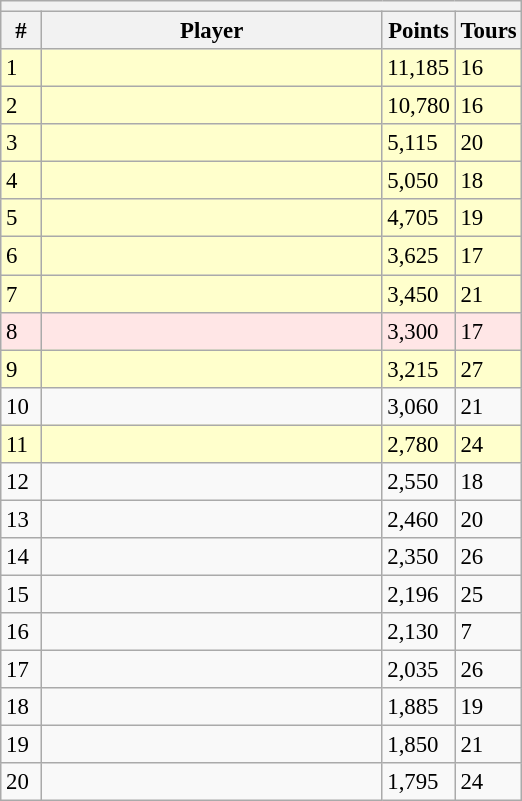<table class="wikitable" style="font-size:95%">
<tr>
<th colspan="4"></th>
</tr>
<tr>
<th width="20">#</th>
<th width="220">Player</th>
<th width="35">Points</th>
<th width="25">Tours</th>
</tr>
<tr bgcolor="#ffffcc">
<td>1</td>
<td align="left"></td>
<td>11,185</td>
<td>16</td>
</tr>
<tr bgcolor="#ffffcc">
<td>2</td>
<td align="left"></td>
<td>10,780</td>
<td>16</td>
</tr>
<tr bgcolor="#ffffcc">
<td>3</td>
<td align="left"></td>
<td>5,115</td>
<td>20</td>
</tr>
<tr bgcolor="#ffffcc">
<td>4</td>
<td align="left"></td>
<td>5,050</td>
<td>18</td>
</tr>
<tr bgcolor="#ffffcc">
<td>5</td>
<td align="left"></td>
<td>4,705</td>
<td>19</td>
</tr>
<tr bgcolor="#ffffcc">
<td>6</td>
<td align="left"></td>
<td>3,625</td>
<td>17</td>
</tr>
<tr bgcolor="#ffffcc">
<td>7</td>
<td align="left"></td>
<td>3,450</td>
<td>21</td>
</tr>
<tr bgcolor="FFE6E6">
<td>8</td>
<td align="left"></td>
<td>3,300</td>
<td>17</td>
</tr>
<tr bgcolor="#ffffcc">
<td>9</td>
<td align="left"></td>
<td>3,215</td>
<td>27</td>
</tr>
<tr>
<td>10</td>
<td align="left"></td>
<td>3,060</td>
<td>21</td>
</tr>
<tr bgcolor="#ffffcc">
<td>11</td>
<td align="left"></td>
<td>2,780</td>
<td>24</td>
</tr>
<tr>
<td>12</td>
<td align="left"></td>
<td>2,550</td>
<td>18</td>
</tr>
<tr>
<td>13</td>
<td align="left"></td>
<td>2,460</td>
<td>20</td>
</tr>
<tr>
<td>14</td>
<td align="left"></td>
<td>2,350</td>
<td>26</td>
</tr>
<tr>
<td>15</td>
<td align="left"></td>
<td>2,196</td>
<td>25</td>
</tr>
<tr>
<td>16</td>
<td align="left"></td>
<td>2,130</td>
<td>7</td>
</tr>
<tr>
<td>17</td>
<td align="left"></td>
<td>2,035</td>
<td>26</td>
</tr>
<tr>
<td>18</td>
<td align="left"></td>
<td>1,885</td>
<td>19</td>
</tr>
<tr>
<td>19</td>
<td align="left"></td>
<td>1,850</td>
<td>21</td>
</tr>
<tr>
<td>20</td>
<td align="left"></td>
<td>1,795</td>
<td>24</td>
</tr>
</table>
